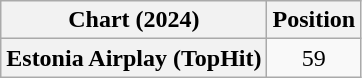<table class="wikitable plainrowheaders" style="text-align:center">
<tr>
<th scope="col">Chart (2024)</th>
<th scope="col">Position</th>
</tr>
<tr>
<th scope="row">Estonia Airplay (TopHit)</th>
<td>59</td>
</tr>
</table>
